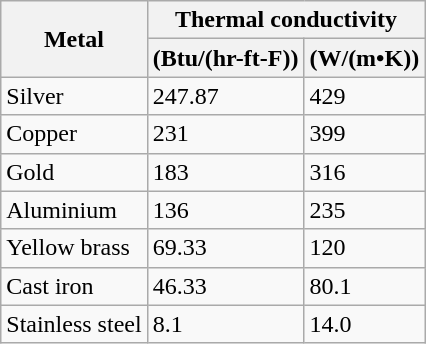<table class="wikitable">
<tr>
<th rowspan="2">Metal</th>
<th colspan="2">Thermal conductivity</th>
</tr>
<tr>
<th>(Btu/(hr-ft-F))</th>
<th>(W/(m•K))</th>
</tr>
<tr>
<td>Silver</td>
<td>247.87</td>
<td>429</td>
</tr>
<tr>
<td>Copper</td>
<td>231</td>
<td>399</td>
</tr>
<tr>
<td>Gold</td>
<td>183</td>
<td>316</td>
</tr>
<tr>
<td>Aluminium</td>
<td>136</td>
<td>235</td>
</tr>
<tr>
<td>Yellow brass</td>
<td>69.33</td>
<td>120</td>
</tr>
<tr>
<td>Cast iron</td>
<td>46.33</td>
<td>80.1</td>
</tr>
<tr>
<td>Stainless steel</td>
<td>8.1</td>
<td>14.0</td>
</tr>
</table>
